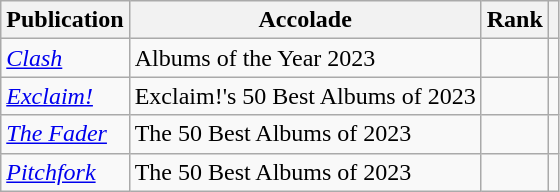<table class="sortable wikitable">
<tr>
<th>Publication</th>
<th>Accolade</th>
<th>Rank</th>
<th class="unsortable"></th>
</tr>
<tr>
<td><em><a href='#'>Clash</a></em></td>
<td>Albums of the Year 2023</td>
<td></td>
<td></td>
</tr>
<tr>
<td><em><a href='#'>Exclaim!</a></em></td>
<td>Exclaim!'s 50 Best Albums of 2023</td>
<td></td>
<td></td>
</tr>
<tr>
<td><em><a href='#'>The Fader</a></em></td>
<td>The 50 Best Albums of 2023</td>
<td></td>
<td></td>
</tr>
<tr>
<td><em><a href='#'>Pitchfork</a></em></td>
<td>The 50 Best Albums of 2023</td>
<td></td>
<td></td>
</tr>
</table>
